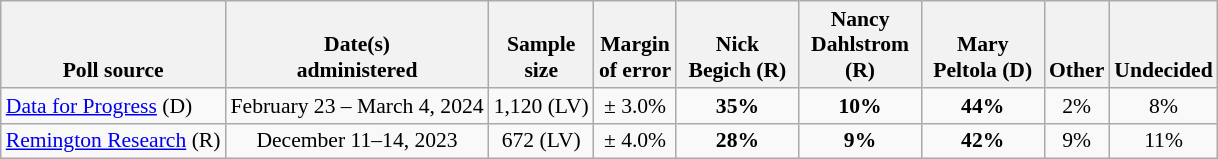<table class="wikitable" style="font-size:90%;text-align:center;">
<tr valign=bottom>
<th>Poll source</th>
<th>Date(s)<br>administered</th>
<th>Sample<br>size</th>
<th>Margin<br>of error</th>
<th style="width:75px;">Nick<br>Begich (R)</th>
<th style="width:75px;">Nancy<br>Dahlstrom (R)</th>
<th style="width:75px;">Mary<br>Peltola (D)</th>
<th>Other</th>
<th>Undecided</th>
</tr>
<tr>
<td style="text-align:left;"><a href='#'>Data for Progress</a> (D)</td>
<td>February 23 – March 4, 2024</td>
<td>1,120 (LV)</td>
<td>± 3.0%</td>
<td><strong>35%</strong></td>
<td><strong>10%</strong></td>
<td><strong>44%</strong></td>
<td>2%</td>
<td>8%</td>
</tr>
<tr>
<td style="text-align:left;"><a href='#'>Remington Research</a> (R)</td>
<td>December 11–14, 2023</td>
<td>672 (LV)</td>
<td>± 4.0%</td>
<td><strong>28%</strong></td>
<td><strong>9%</strong></td>
<td><strong>42%</strong></td>
<td>9%</td>
<td>11%</td>
</tr>
</table>
